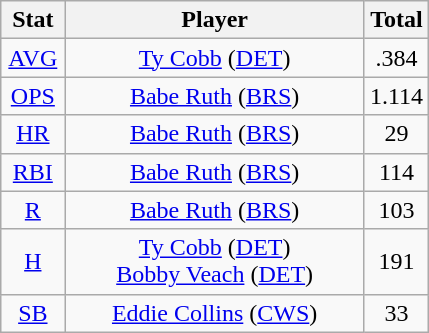<table class="wikitable" style="text-align:center;">
<tr>
<th style="width:15%;">Stat</th>
<th>Player</th>
<th style="width:15%;">Total</th>
</tr>
<tr>
<td><a href='#'>AVG</a></td>
<td><a href='#'>Ty Cobb</a> (<a href='#'>DET</a>)</td>
<td>.384</td>
</tr>
<tr>
<td><a href='#'>OPS</a></td>
<td><a href='#'>Babe Ruth</a> (<a href='#'>BRS</a>)</td>
<td>1.114</td>
</tr>
<tr>
<td><a href='#'>HR</a></td>
<td><a href='#'>Babe Ruth</a> (<a href='#'>BRS</a>)</td>
<td>29</td>
</tr>
<tr>
<td><a href='#'>RBI</a></td>
<td><a href='#'>Babe Ruth</a> (<a href='#'>BRS</a>)</td>
<td>114</td>
</tr>
<tr>
<td><a href='#'>R</a></td>
<td><a href='#'>Babe Ruth</a> (<a href='#'>BRS</a>)</td>
<td>103</td>
</tr>
<tr>
<td><a href='#'>H</a></td>
<td><a href='#'>Ty Cobb</a> (<a href='#'>DET</a>)<br><a href='#'>Bobby Veach</a> (<a href='#'>DET</a>)</td>
<td>191</td>
</tr>
<tr>
<td><a href='#'>SB</a></td>
<td><a href='#'>Eddie Collins</a> (<a href='#'>CWS</a>)</td>
<td>33</td>
</tr>
</table>
